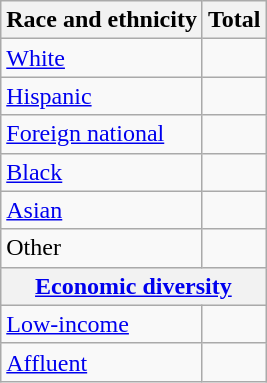<table class="wikitable floatright sortable collapsible"; text-align:right; font-size:80%;">
<tr>
<th>Race and ethnicity</th>
<th colspan="2" data-sort-type=number>Total</th>
</tr>
<tr>
<td><a href='#'>White</a></td>
<td align=right></td>
</tr>
<tr>
<td><a href='#'>Hispanic</a></td>
<td align=right></td>
</tr>
<tr>
<td><a href='#'>Foreign national</a></td>
<td align=right></td>
</tr>
<tr>
<td><a href='#'>Black</a></td>
<td align=right></td>
</tr>
<tr>
<td><a href='#'>Asian</a></td>
<td align=right></td>
</tr>
<tr>
<td>Other</td>
<td align=right></td>
</tr>
<tr>
<th colspan="4" data-sort-type=number><a href='#'>Economic diversity</a></th>
</tr>
<tr>
<td><a href='#'>Low-income</a></td>
<td align=right></td>
</tr>
<tr>
<td><a href='#'>Affluent</a></td>
<td align=right></td>
</tr>
</table>
